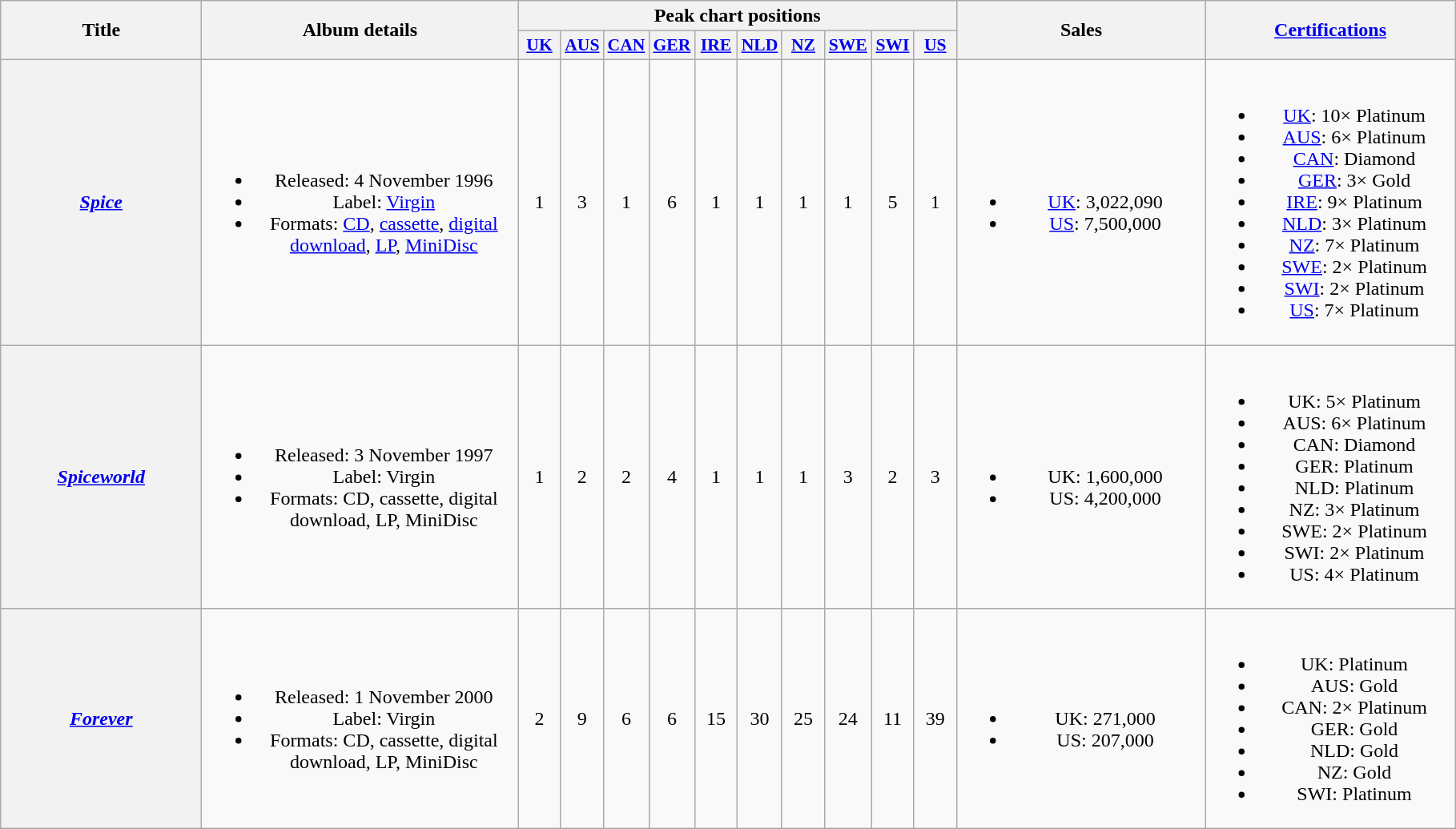<table class="wikitable plainrowheaders" style="text-align:center;">
<tr>
<th scope="col" rowspan="2" style="width:10em;">Title</th>
<th scope="col" rowspan="2" style="width:16em;">Album details</th>
<th scope="col" colspan="10">Peak chart positions</th>
<th scope="col" rowspan="2" style="width:12.5em;">Sales</th>
<th scope="col" rowspan="2" style="width:12.5em;"><a href='#'>Certifications</a></th>
</tr>
<tr>
<th scope="col" style="width:2em;font-size:90%;"><a href='#'>UK</a><br></th>
<th scope="col" style="width:2em;font-size:90%;"><a href='#'>AUS</a><br></th>
<th scope="col" style="width:2em;font-size:90%;"><a href='#'>CAN</a><br></th>
<th scope="col" style="width:2em;font-size:90%;"><a href='#'>GER</a><br></th>
<th scope="col" style="width:2em;font-size:90%;"><a href='#'>IRE</a><br></th>
<th scope="col" style="width:2em;font-size:90%;"><a href='#'>NLD</a><br></th>
<th scope="col" style="width:2em;font-size:90%;"><a href='#'>NZ</a><br></th>
<th scope="col" style="width:2em;font-size:90%;"><a href='#'>SWE</a><br></th>
<th scope="col" style="width:2em;font-size:90%;"><a href='#'>SWI</a><br></th>
<th scope="col" style="width:2em;font-size:90%;"><a href='#'>US</a><br></th>
</tr>
<tr>
<th scope="row"><em><a href='#'>Spice</a></em></th>
<td><br><ul><li>Released: 4 November 1996</li><li>Label: <a href='#'>Virgin</a></li><li>Formats: <a href='#'>CD</a>, <a href='#'>cassette</a>, <a href='#'>digital download</a>, <a href='#'>LP</a>, <a href='#'>MiniDisc</a></li></ul></td>
<td>1</td>
<td>3</td>
<td>1</td>
<td>6</td>
<td>1</td>
<td>1</td>
<td>1</td>
<td>1</td>
<td>5</td>
<td>1</td>
<td><br><ul><li><a href='#'>UK</a>: 3,022,090</li><li><a href='#'>US</a>: 7,500,000</li></ul></td>
<td><br><ul><li><a href='#'>UK</a>: 10× Platinum</li><li><a href='#'>AUS</a>: 6× Platinum</li><li><a href='#'>CAN</a>: Diamond</li><li><a href='#'>GER</a>: 3× Gold</li><li><a href='#'>IRE</a>: 9× Platinum</li><li><a href='#'>NLD</a>: 3× Platinum</li><li><a href='#'>NZ</a>: 7× Platinum</li><li><a href='#'>SWE</a>: 2× Platinum</li><li><a href='#'>SWI</a>: 2× Platinum</li><li><a href='#'>US</a>: 7× Platinum</li></ul></td>
</tr>
<tr>
<th scope="row"><em><a href='#'>Spiceworld</a></em></th>
<td><br><ul><li>Released: 3 November 1997</li><li>Label: Virgin</li><li>Formats: CD, cassette, digital download, LP, MiniDisc</li></ul></td>
<td>1</td>
<td>2</td>
<td>2</td>
<td>4</td>
<td>1</td>
<td>1</td>
<td>1</td>
<td>3</td>
<td>2</td>
<td>3</td>
<td><br><ul><li>UK: 1,600,000</li><li>US: 4,200,000</li></ul></td>
<td><br><ul><li>UK: 5× Platinum</li><li>AUS: 6× Platinum</li><li>CAN: Diamond</li><li>GER: Platinum</li><li>NLD: Platinum</li><li>NZ: 3× Platinum</li><li>SWE: 2× Platinum</li><li>SWI: 2× Platinum</li><li>US: 4× Platinum</li></ul></td>
</tr>
<tr>
<th scope="row"><em><a href='#'>Forever</a></em></th>
<td><br><ul><li>Released: 1 November 2000</li><li>Label: Virgin</li><li>Formats: CD, cassette, digital download, LP, MiniDisc</li></ul></td>
<td>2</td>
<td>9</td>
<td>6</td>
<td>6</td>
<td>15</td>
<td>30</td>
<td>25</td>
<td>24</td>
<td>11</td>
<td>39</td>
<td><br><ul><li>UK: 271,000</li><li>US: 207,000</li></ul></td>
<td><br><ul><li>UK: Platinum</li><li>AUS: Gold</li><li>CAN: 2× Platinum</li><li>GER: Gold</li><li>NLD: Gold</li><li>NZ: Gold</li><li>SWI: Platinum</li></ul></td>
</tr>
</table>
